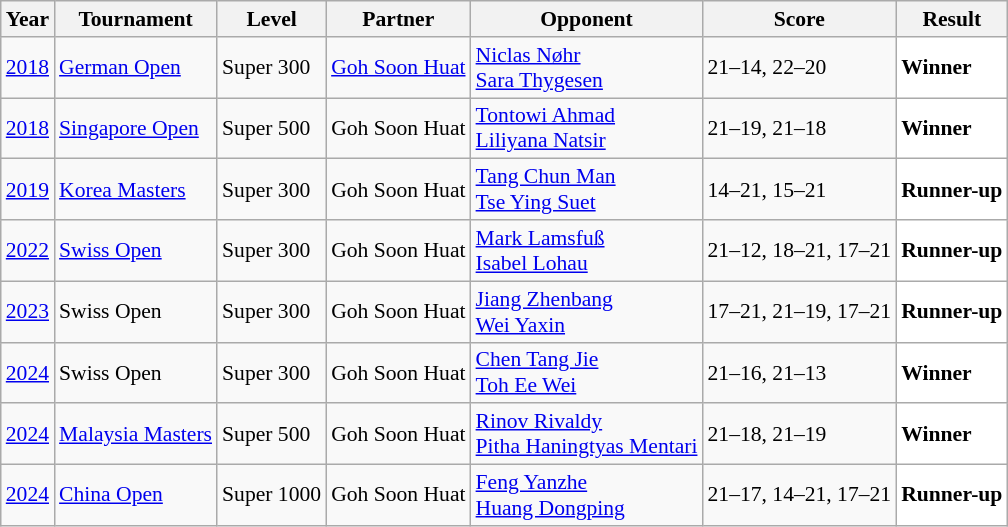<table class="sortable wikitable" style="font-size: 90%;">
<tr>
<th>Year</th>
<th>Tournament</th>
<th>Level</th>
<th>Partner</th>
<th>Opponent</th>
<th>Score</th>
<th>Result</th>
</tr>
<tr>
<td align="center"><a href='#'>2018</a></td>
<td align="left"><a href='#'>German Open</a></td>
<td align="left">Super 300</td>
<td align="left"> <a href='#'>Goh Soon Huat</a></td>
<td align="left"> <a href='#'>Niclas Nøhr</a><br> <a href='#'>Sara Thygesen</a></td>
<td align="left">21–14, 22–20</td>
<td style="text-align:left; background:white"> <strong>Winner</strong></td>
</tr>
<tr>
<td align="center"><a href='#'>2018</a></td>
<td align="left"><a href='#'>Singapore Open</a></td>
<td align="left">Super 500</td>
<td align="left"> Goh Soon Huat</td>
<td align="left"> <a href='#'>Tontowi Ahmad</a><br> <a href='#'>Liliyana Natsir</a></td>
<td align="left">21–19, 21–18</td>
<td style="text-align:left; background:white"> <strong>Winner</strong></td>
</tr>
<tr>
<td align="center"><a href='#'>2019</a></td>
<td align="left"><a href='#'>Korea Masters</a></td>
<td align="left">Super 300</td>
<td align="left"> Goh Soon Huat</td>
<td align="left"> <a href='#'>Tang Chun Man</a><br> <a href='#'>Tse Ying Suet</a></td>
<td align="left">14–21, 15–21</td>
<td style="text-align:left; background:white"> <strong>Runner-up</strong></td>
</tr>
<tr>
<td align="center"><a href='#'>2022</a></td>
<td align="left"><a href='#'>Swiss Open</a></td>
<td align="left">Super 300</td>
<td align="left"> Goh Soon Huat</td>
<td align="left"> <a href='#'>Mark Lamsfuß</a><br> <a href='#'>Isabel Lohau</a></td>
<td align="left">21–12, 18–21, 17–21</td>
<td style="text-align:left; background:white"> <strong>Runner-up</strong></td>
</tr>
<tr>
<td align="center"><a href='#'>2023</a></td>
<td align="left">Swiss Open</td>
<td align="left">Super 300</td>
<td align="left"> Goh Soon Huat</td>
<td align="left"> <a href='#'>Jiang Zhenbang</a><br> <a href='#'>Wei Yaxin</a></td>
<td align="left">17–21, 21–19, 17–21</td>
<td style="text-align:left; background:white"> <strong>Runner-up</strong></td>
</tr>
<tr>
<td align="center"><a href='#'>2024</a></td>
<td align="left">Swiss Open</td>
<td align="left">Super 300</td>
<td align="left"> Goh Soon Huat</td>
<td align="left"> <a href='#'>Chen Tang Jie</a><br> <a href='#'>Toh Ee Wei</a></td>
<td align="left">21–16, 21–13</td>
<td style="text-align:left; background:white"> <strong>Winner</strong></td>
</tr>
<tr>
<td align="center"><a href='#'>2024</a></td>
<td align="left"><a href='#'>Malaysia Masters</a></td>
<td align="left">Super 500</td>
<td align="left"> Goh Soon Huat</td>
<td align="left"> <a href='#'>Rinov Rivaldy</a><br> <a href='#'>Pitha Haningtyas Mentari</a></td>
<td align="left">21–18, 21–19</td>
<td style="text-align:left; background:white"> <strong>Winner</strong></td>
</tr>
<tr>
<td align="center"><a href='#'>2024</a></td>
<td align="left"><a href='#'>China Open</a></td>
<td align="left">Super 1000</td>
<td align="left"> Goh Soon Huat</td>
<td align="left"> <a href='#'>Feng Yanzhe</a><br> <a href='#'>Huang Dongping</a></td>
<td align="left">21–17, 14–21, 17–21</td>
<td style="text-align:left; background:white"> <strong>Runner-up</strong></td>
</tr>
</table>
